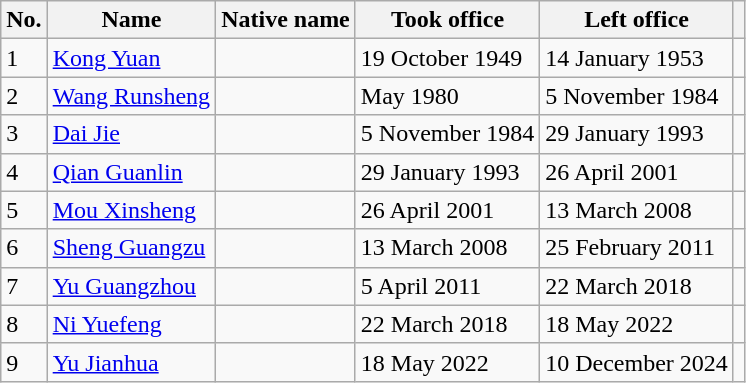<table class="wikitable">
<tr>
<th>No.</th>
<th>Name</th>
<th>Native name</th>
<th>Took office</th>
<th>Left office</th>
<th></th>
</tr>
<tr>
<td>1</td>
<td><a href='#'>Kong Yuan</a></td>
<td></td>
<td>19 October 1949</td>
<td>14 January 1953</td>
<td></td>
</tr>
<tr>
<td>2</td>
<td><a href='#'>Wang Runsheng</a></td>
<td></td>
<td>May 1980</td>
<td>5 November 1984</td>
<td></td>
</tr>
<tr>
<td>3</td>
<td><a href='#'>Dai Jie</a></td>
<td></td>
<td>5 November 1984</td>
<td>29 January 1993</td>
<td></td>
</tr>
<tr>
<td>4</td>
<td><a href='#'>Qian Guanlin</a></td>
<td></td>
<td>29 January 1993</td>
<td>26 April 2001</td>
<td></td>
</tr>
<tr>
<td>5</td>
<td><a href='#'>Mou Xinsheng</a></td>
<td></td>
<td>26 April 2001</td>
<td>13 March 2008</td>
<td></td>
</tr>
<tr>
<td>6</td>
<td><a href='#'>Sheng Guangzu</a></td>
<td></td>
<td>13 March 2008</td>
<td>25 February 2011</td>
<td></td>
</tr>
<tr>
<td>7</td>
<td><a href='#'>Yu Guangzhou</a></td>
<td></td>
<td>5 April 2011</td>
<td>22 March 2018</td>
<td></td>
</tr>
<tr>
<td>8</td>
<td><a href='#'>Ni Yuefeng</a></td>
<td></td>
<td>22 March 2018</td>
<td>18 May 2022</td>
<td></td>
</tr>
<tr>
<td>9</td>
<td><a href='#'>Yu Jianhua</a></td>
<td></td>
<td>18 May 2022</td>
<td>10 December 2024</td>
<td></td>
</tr>
</table>
